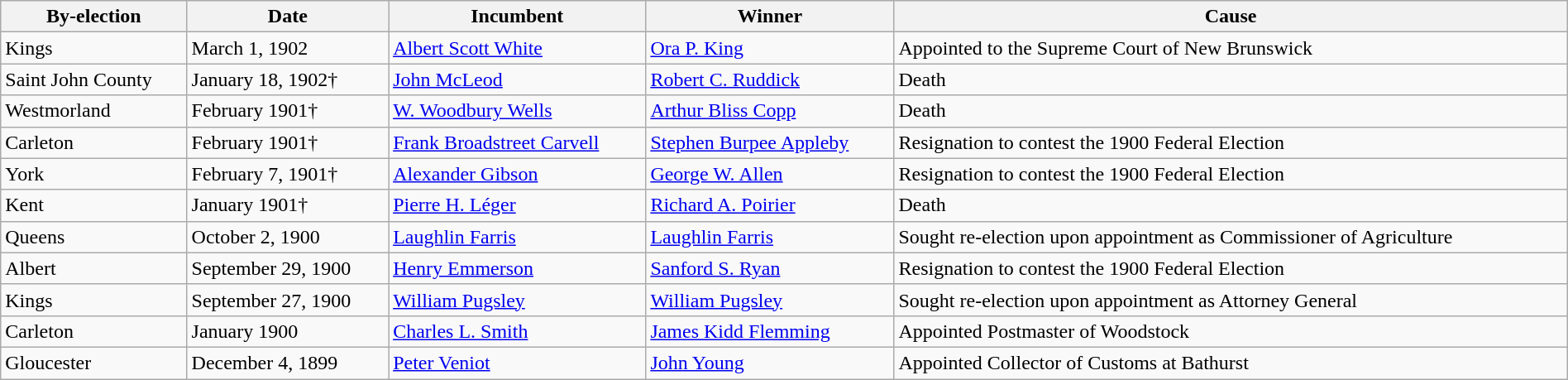<table class=wikitable style="width:100%">
<tr>
<th>By-election</th>
<th>Date</th>
<th>Incumbent</th>
<th>Winner</th>
<th>Cause</th>
</tr>
<tr>
<td>Kings</td>
<td>March 1, 1902</td>
<td><a href='#'>Albert Scott White</a></td>
<td><a href='#'>Ora P. King</a></td>
<td>Appointed to the Supreme Court of New Brunswick</td>
</tr>
<tr>
<td>Saint John County</td>
<td>January 18, 1902†</td>
<td><a href='#'>John McLeod</a></td>
<td><a href='#'>Robert C. Ruddick</a></td>
<td>Death</td>
</tr>
<tr>
<td>Westmorland</td>
<td>February 1901†</td>
<td><a href='#'>W. Woodbury Wells</a></td>
<td><a href='#'>Arthur Bliss Copp</a></td>
<td>Death</td>
</tr>
<tr>
<td>Carleton</td>
<td>February 1901†</td>
<td><a href='#'>Frank Broadstreet Carvell</a></td>
<td><a href='#'>Stephen Burpee Appleby</a></td>
<td>Resignation to contest the 1900 Federal Election</td>
</tr>
<tr>
<td>York</td>
<td>February 7, 1901†</td>
<td><a href='#'>Alexander Gibson</a></td>
<td><a href='#'>George W. Allen</a></td>
<td>Resignation to contest the 1900 Federal Election</td>
</tr>
<tr>
<td>Kent</td>
<td>January 1901†</td>
<td><a href='#'>Pierre H. Léger</a></td>
<td><a href='#'>Richard A. Poirier</a></td>
<td>Death</td>
</tr>
<tr>
<td>Queens</td>
<td>October 2, 1900</td>
<td><a href='#'>Laughlin Farris</a></td>
<td><a href='#'>Laughlin Farris</a></td>
<td>Sought re-election upon appointment as Commissioner of Agriculture</td>
</tr>
<tr>
<td>Albert</td>
<td>September 29, 1900</td>
<td><a href='#'>Henry Emmerson</a></td>
<td><a href='#'>Sanford S. Ryan</a></td>
<td>Resignation to contest the 1900 Federal Election</td>
</tr>
<tr>
<td>Kings</td>
<td>September 27, 1900</td>
<td><a href='#'>William Pugsley</a></td>
<td><a href='#'>William Pugsley</a></td>
<td>Sought re-election upon appointment as Attorney General</td>
</tr>
<tr>
<td>Carleton</td>
<td>January 1900</td>
<td><a href='#'>Charles L. Smith</a></td>
<td><a href='#'>James Kidd Flemming</a></td>
<td>Appointed Postmaster of Woodstock</td>
</tr>
<tr>
<td>Gloucester</td>
<td>December 4, 1899</td>
<td><a href='#'>Peter Veniot</a></td>
<td><a href='#'>John Young</a></td>
<td>Appointed Collector of Customs at Bathurst</td>
</tr>
</table>
